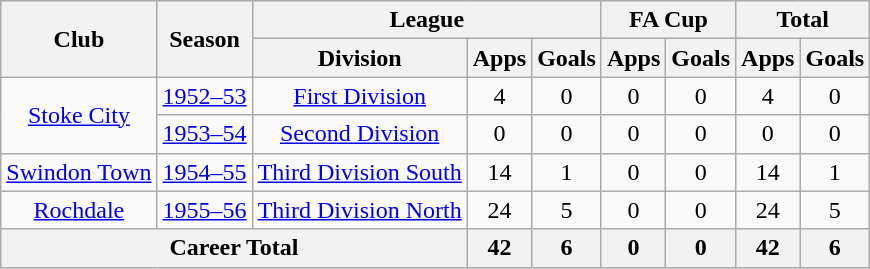<table class="wikitable" style="text-align: center;">
<tr>
<th rowspan="2">Club</th>
<th rowspan="2">Season</th>
<th colspan="3">League</th>
<th colspan="2">FA Cup</th>
<th colspan="2">Total</th>
</tr>
<tr>
<th>Division</th>
<th>Apps</th>
<th>Goals</th>
<th>Apps</th>
<th>Goals</th>
<th>Apps</th>
<th>Goals</th>
</tr>
<tr>
<td rowspan="2"><a href='#'>Stoke City</a></td>
<td><a href='#'>1952–53</a></td>
<td><a href='#'>First Division</a></td>
<td>4</td>
<td>0</td>
<td>0</td>
<td>0</td>
<td>4</td>
<td>0</td>
</tr>
<tr>
<td><a href='#'>1953–54</a></td>
<td><a href='#'>Second Division</a></td>
<td>0</td>
<td>0</td>
<td>0</td>
<td>0</td>
<td>0</td>
<td>0</td>
</tr>
<tr>
<td><a href='#'>Swindon Town</a></td>
<td><a href='#'>1954–55</a></td>
<td><a href='#'>Third Division South</a></td>
<td>14</td>
<td>1</td>
<td>0</td>
<td>0</td>
<td>14</td>
<td>1</td>
</tr>
<tr>
<td><a href='#'>Rochdale</a></td>
<td><a href='#'>1955–56</a></td>
<td><a href='#'>Third Division North</a></td>
<td>24</td>
<td>5</td>
<td>0</td>
<td>0</td>
<td>24</td>
<td>5</td>
</tr>
<tr>
<th colspan="3">Career Total</th>
<th>42</th>
<th>6</th>
<th>0</th>
<th>0</th>
<th>42</th>
<th>6</th>
</tr>
</table>
